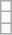<table class="wikitable">
<tr>
<td></td>
</tr>
<tr>
<td></td>
</tr>
<tr>
<td></td>
</tr>
</table>
